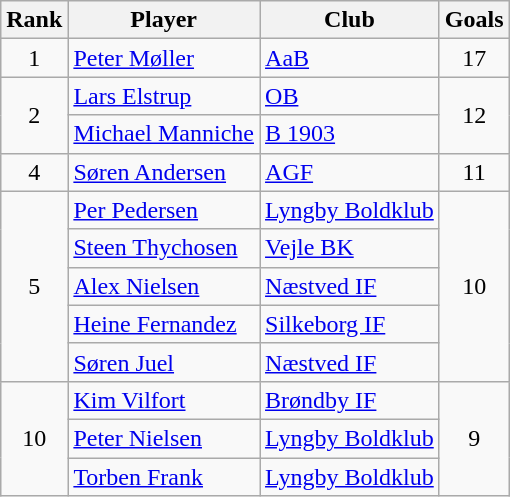<table class="wikitable" style="text-align: center;">
<tr>
<th>Rank</th>
<th>Player</th>
<th>Club</th>
<th>Goals</th>
</tr>
<tr>
<td>1</td>
<td align="left"> <a href='#'>Peter Møller</a></td>
<td align="left"><a href='#'>AaB</a></td>
<td>17</td>
</tr>
<tr>
<td rowspan="2">2</td>
<td align="left"> <a href='#'>Lars Elstrup</a></td>
<td align="left"><a href='#'>OB</a></td>
<td rowspan="2">12</td>
</tr>
<tr>
<td align="left"> <a href='#'>Michael Manniche</a></td>
<td align="left"><a href='#'>B 1903</a></td>
</tr>
<tr>
<td>4</td>
<td align="left"> <a href='#'>Søren Andersen</a></td>
<td align="left"><a href='#'>AGF</a></td>
<td>11</td>
</tr>
<tr>
<td rowspan="5">5</td>
<td align="left"> <a href='#'>Per Pedersen</a></td>
<td align="left"><a href='#'>Lyngby Boldklub</a></td>
<td rowspan="5">10</td>
</tr>
<tr>
<td align="left"> <a href='#'>Steen Thychosen</a></td>
<td align="left"><a href='#'>Vejle BK</a></td>
</tr>
<tr>
<td align="left"> <a href='#'>Alex Nielsen</a></td>
<td align="left"><a href='#'>Næstved IF</a></td>
</tr>
<tr>
<td align="left"> <a href='#'>Heine Fernandez</a></td>
<td align="left"><a href='#'>Silkeborg IF</a></td>
</tr>
<tr>
<td align="left"> <a href='#'>Søren Juel</a></td>
<td align="left"><a href='#'>Næstved IF</a></td>
</tr>
<tr>
<td rowspan="3">10</td>
<td align="left"> <a href='#'>Kim Vilfort</a></td>
<td align="left"><a href='#'>Brøndby IF</a></td>
<td rowspan="3">9</td>
</tr>
<tr>
<td align="left"> <a href='#'>Peter Nielsen</a></td>
<td align="left"><a href='#'>Lyngby Boldklub</a></td>
</tr>
<tr>
<td align="left"> <a href='#'>Torben Frank</a></td>
<td align="left"><a href='#'>Lyngby Boldklub</a></td>
</tr>
</table>
